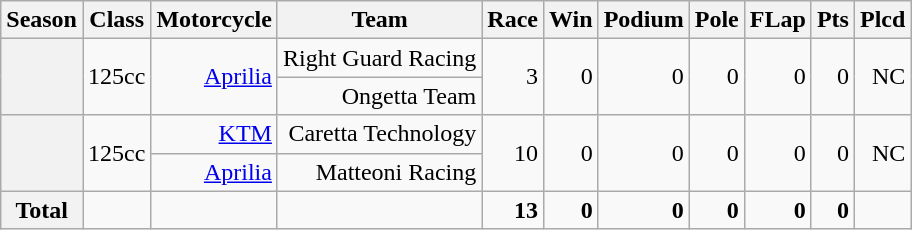<table class="wikitable" style="text-align:right">
<tr>
<th>Season</th>
<th>Class</th>
<th>Motorcycle</th>
<th>Team</th>
<th>Race</th>
<th>Win</th>
<th>Podium</th>
<th>Pole</th>
<th>FLap</th>
<th>Pts</th>
<th>Plcd</th>
</tr>
<tr>
<th rowspan=2></th>
<td rowspan=2>125cc</td>
<td rowspan=2><a href='#'>Aprilia</a></td>
<td>Right Guard Racing</td>
<td rowspan=2>3</td>
<td rowspan=2>0</td>
<td rowspan=2>0</td>
<td rowspan=2>0</td>
<td rowspan=2>0</td>
<td rowspan=2>0</td>
<td rowspan=2>NC</td>
</tr>
<tr>
<td>Ongetta Team</td>
</tr>
<tr>
<th rowspan=2></th>
<td rowspan=2>125cc</td>
<td><a href='#'>KTM</a></td>
<td>Caretta Technology</td>
<td rowspan=2>10</td>
<td rowspan=2>0</td>
<td rowspan=2>0</td>
<td rowspan=2>0</td>
<td rowspan=2>0</td>
<td rowspan=2>0</td>
<td rowspan=2>NC</td>
</tr>
<tr>
<td><a href='#'>Aprilia</a></td>
<td>Matteoni Racing</td>
</tr>
<tr>
<th>Total</th>
<td></td>
<td></td>
<td></td>
<td><strong>13</strong></td>
<td><strong>0</strong></td>
<td><strong>0</strong></td>
<td><strong>0</strong></td>
<td><strong>0</strong></td>
<td><strong>0</strong></td>
<td></td>
</tr>
</table>
